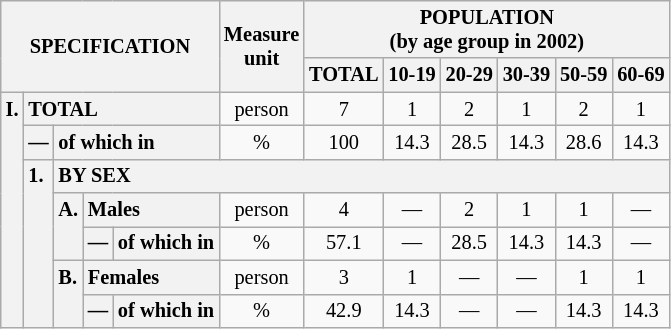<table class="wikitable" style="font-size:85%; text-align:center">
<tr>
<th rowspan="2" colspan="5">SPECIFICATION</th>
<th rowspan="2">Measure<br> unit</th>
<th colspan="6" rowspan="1">POPULATION<br> (by age group in 2002)</th>
</tr>
<tr>
<th>TOTAL</th>
<th>10-19</th>
<th>20-29</th>
<th>30-39</th>
<th>50-59</th>
<th>60-69</th>
</tr>
<tr>
<th style="text-align:left" valign="top" rowspan="7">I.</th>
<th style="text-align:left" colspan="4">TOTAL</th>
<td>person</td>
<td>7</td>
<td>1</td>
<td>2</td>
<td>1</td>
<td>2</td>
<td>1</td>
</tr>
<tr>
<th style="text-align:left" valign="top">—</th>
<th style="text-align:left" colspan="3">of which in</th>
<td>%</td>
<td>100</td>
<td>14.3</td>
<td>28.5</td>
<td>14.3</td>
<td>28.6</td>
<td>14.3</td>
</tr>
<tr>
<th style="text-align:left" valign="top" rowspan="5">1.</th>
<th style="text-align:left" colspan="14">BY SEX</th>
</tr>
<tr>
<th style="text-align:left" valign="top" rowspan="2">A.</th>
<th style="text-align:left" colspan="2">Males</th>
<td>person</td>
<td>4</td>
<td>—</td>
<td>2</td>
<td>1</td>
<td>1</td>
<td>—</td>
</tr>
<tr>
<th style="text-align:left" valign="top">—</th>
<th style="text-align:left" colspan="1">of which in</th>
<td>%</td>
<td>57.1</td>
<td>—</td>
<td>28.5</td>
<td>14.3</td>
<td>14.3</td>
<td>—</td>
</tr>
<tr>
<th style="text-align:left" valign="top" rowspan="2">B.</th>
<th style="text-align:left" colspan="2">Females</th>
<td>person</td>
<td>3</td>
<td>1</td>
<td>—</td>
<td>—</td>
<td>1</td>
<td>1</td>
</tr>
<tr>
<th style="text-align:left" valign="top">—</th>
<th style="text-align:left" colspan="1">of which in</th>
<td>%</td>
<td>42.9</td>
<td>14.3</td>
<td>—</td>
<td>—</td>
<td>14.3</td>
<td>14.3</td>
</tr>
</table>
